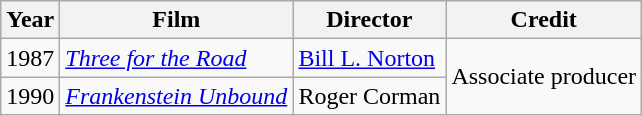<table class="wikitable">
<tr>
<th>Year</th>
<th>Film</th>
<th>Director</th>
<th>Credit</th>
</tr>
<tr>
<td>1987</td>
<td><em><a href='#'>Three for the Road</a></em></td>
<td><a href='#'>Bill L. Norton</a></td>
<td rowspan=2>Associate producer</td>
</tr>
<tr>
<td>1990</td>
<td><em><a href='#'>Frankenstein Unbound</a></em></td>
<td>Roger Corman</td>
</tr>
</table>
